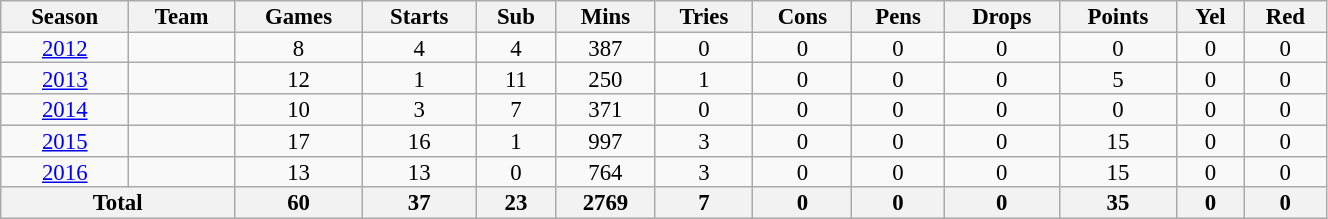<table class="wikitable" style="text-align:center; line-height:90%; font-size:95%; width:70%;">
<tr>
<th>Season</th>
<th>Team</th>
<th>Games</th>
<th>Starts</th>
<th>Sub</th>
<th>Mins</th>
<th>Tries</th>
<th>Cons</th>
<th>Pens</th>
<th>Drops</th>
<th>Points</th>
<th>Yel</th>
<th>Red</th>
</tr>
<tr>
<td><a href='#'>2012</a></td>
<td></td>
<td>8</td>
<td>4</td>
<td>4</td>
<td>387</td>
<td>0</td>
<td>0</td>
<td>0</td>
<td>0</td>
<td>0</td>
<td>0</td>
<td>0</td>
</tr>
<tr>
<td><a href='#'>2013</a></td>
<td></td>
<td>12</td>
<td>1</td>
<td>11</td>
<td>250</td>
<td>1</td>
<td>0</td>
<td>0</td>
<td>0</td>
<td>5</td>
<td>0</td>
<td>0</td>
</tr>
<tr>
<td><a href='#'>2014</a></td>
<td></td>
<td>10</td>
<td>3</td>
<td>7</td>
<td>371</td>
<td>0</td>
<td>0</td>
<td>0</td>
<td>0</td>
<td>0</td>
<td>0</td>
<td>0</td>
</tr>
<tr>
<td><a href='#'>2015</a></td>
<td></td>
<td>17</td>
<td>16</td>
<td>1</td>
<td>997</td>
<td>3</td>
<td>0</td>
<td>0</td>
<td>0</td>
<td>15</td>
<td>0</td>
<td>0</td>
</tr>
<tr>
<td><a href='#'>2016</a></td>
<td></td>
<td>13</td>
<td>13</td>
<td>0</td>
<td>764</td>
<td>3</td>
<td>0</td>
<td>0</td>
<td>0</td>
<td>15</td>
<td>0</td>
<td>0</td>
</tr>
<tr>
<th colspan="2">Total</th>
<th>60</th>
<th>37</th>
<th>23</th>
<th>2769</th>
<th>7</th>
<th>0</th>
<th>0</th>
<th>0</th>
<th>35</th>
<th>0</th>
<th>0</th>
</tr>
</table>
